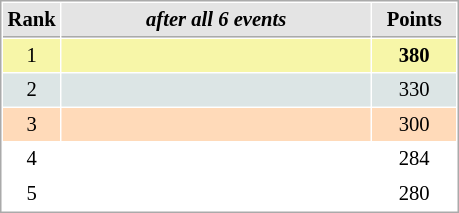<table cellspacing="1" cellpadding="3" style="border:1px solid #AAAAAA;font-size:86%">
<tr style="background-color: #E4E4E4;">
<th style="border-bottom:1px solid #AAAAAA; width: 10px;">Rank</th>
<th style="border-bottom:1px solid #AAAAAA; width: 200px;"><em>after all 6 events</em></th>
<th style="border-bottom:1px solid #AAAAAA; width: 50px;">Points</th>
</tr>
<tr style="background:#f7f6a8;">
<td align=center>1</td>
<td><strong></strong></td>
<td align=center><strong>380</strong></td>
</tr>
<tr style="background:#dce5e5;">
<td align=center>2</td>
<td></td>
<td align=center>330</td>
</tr>
<tr style="background:#ffdab9;">
<td align=center>3</td>
<td></td>
<td align=center>300</td>
</tr>
<tr>
<td align=center>4</td>
<td></td>
<td align=center>284</td>
</tr>
<tr>
<td align=center>5</td>
<td></td>
<td align=center>280</td>
</tr>
</table>
